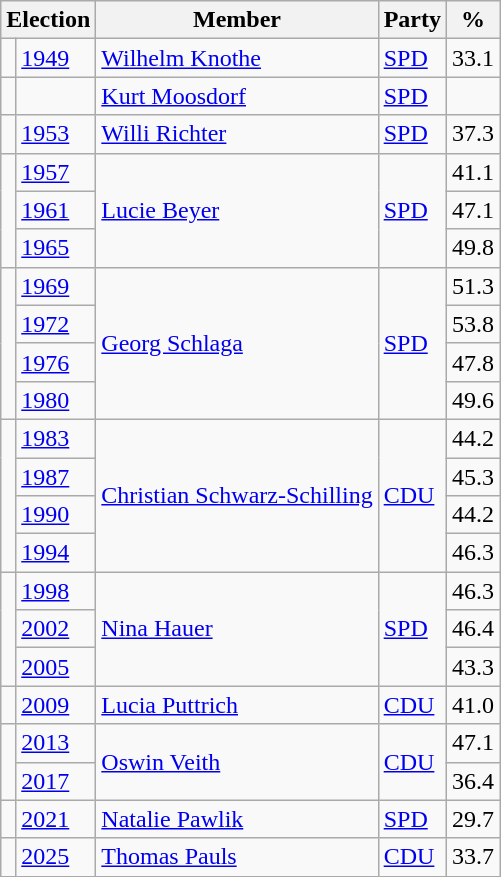<table class=wikitable>
<tr>
<th colspan=2>Election</th>
<th>Member</th>
<th>Party</th>
<th>%</th>
</tr>
<tr>
<td bgcolor=></td>
<td><a href='#'>1949</a></td>
<td><a href='#'>Wilhelm Knothe</a></td>
<td><a href='#'>SPD</a></td>
<td align=right>33.1</td>
</tr>
<tr>
<td bgcolor=></td>
<td><em></em></td>
<td><a href='#'>Kurt Moosdorf</a></td>
<td><a href='#'>SPD</a></td>
<td align=right></td>
</tr>
<tr>
<td bgcolor=></td>
<td><a href='#'>1953</a></td>
<td><a href='#'>Willi Richter</a></td>
<td><a href='#'>SPD</a></td>
<td align=right>37.3</td>
</tr>
<tr>
<td rowspan=3 bgcolor=></td>
<td><a href='#'>1957</a></td>
<td rowspan=3><a href='#'>Lucie Beyer</a></td>
<td rowspan=3><a href='#'>SPD</a></td>
<td align=right>41.1</td>
</tr>
<tr>
<td><a href='#'>1961</a></td>
<td align=right>47.1</td>
</tr>
<tr>
<td><a href='#'>1965</a></td>
<td align=right>49.8</td>
</tr>
<tr>
<td rowspan=4 bgcolor=></td>
<td><a href='#'>1969</a></td>
<td rowspan=4><a href='#'>Georg Schlaga</a></td>
<td rowspan=4><a href='#'>SPD</a></td>
<td align=right>51.3</td>
</tr>
<tr>
<td><a href='#'>1972</a></td>
<td align=right>53.8</td>
</tr>
<tr>
<td><a href='#'>1976</a></td>
<td align=right>47.8</td>
</tr>
<tr>
<td><a href='#'>1980</a></td>
<td align=right>49.6</td>
</tr>
<tr>
<td rowspan=4 bgcolor=></td>
<td><a href='#'>1983</a></td>
<td rowspan=4><a href='#'>Christian Schwarz-Schilling</a></td>
<td rowspan=4><a href='#'>CDU</a></td>
<td align=right>44.2</td>
</tr>
<tr>
<td><a href='#'>1987</a></td>
<td align=right>45.3</td>
</tr>
<tr>
<td><a href='#'>1990</a></td>
<td align=right>44.2</td>
</tr>
<tr>
<td><a href='#'>1994</a></td>
<td align=right>46.3</td>
</tr>
<tr>
<td rowspan=3 bgcolor=></td>
<td><a href='#'>1998</a></td>
<td rowspan=3><a href='#'>Nina Hauer</a></td>
<td rowspan=3><a href='#'>SPD</a></td>
<td align=right>46.3</td>
</tr>
<tr>
<td><a href='#'>2002</a></td>
<td align=right>46.4</td>
</tr>
<tr>
<td><a href='#'>2005</a></td>
<td align=right>43.3</td>
</tr>
<tr>
<td bgcolor=></td>
<td><a href='#'>2009</a></td>
<td><a href='#'>Lucia Puttrich</a></td>
<td><a href='#'>CDU</a></td>
<td align=right>41.0</td>
</tr>
<tr>
<td rowspan=2 bgcolor=></td>
<td><a href='#'>2013</a></td>
<td rowspan=2><a href='#'>Oswin Veith</a></td>
<td rowspan=2><a href='#'>CDU</a></td>
<td align=right>47.1</td>
</tr>
<tr>
<td><a href='#'>2017</a></td>
<td align=right>36.4</td>
</tr>
<tr>
<td bgcolor=></td>
<td><a href='#'>2021</a></td>
<td><a href='#'>Natalie Pawlik</a></td>
<td><a href='#'>SPD</a></td>
<td align=right>29.7</td>
</tr>
<tr>
<td bgcolor=></td>
<td><a href='#'>2025</a></td>
<td><a href='#'>Thomas Pauls</a></td>
<td><a href='#'>CDU</a></td>
<td align=right>33.7</td>
</tr>
</table>
